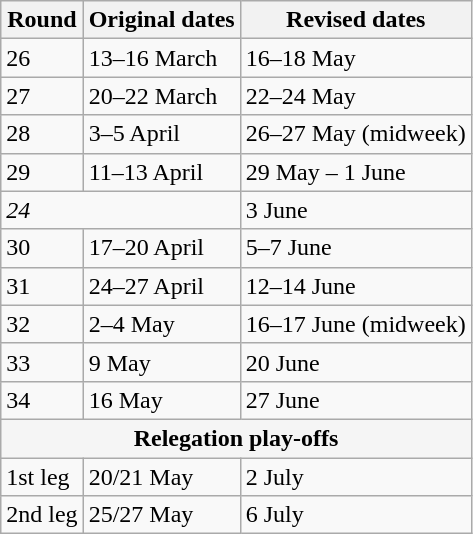<table class="wikitable">
<tr>
<th>Round</th>
<th>Original dates</th>
<th>Revised dates</th>
</tr>
<tr>
<td>26</td>
<td>13–16 March</td>
<td>16–18 May</td>
</tr>
<tr>
<td>27</td>
<td>20–22 March</td>
<td>22–24 May</td>
</tr>
<tr>
<td>28</td>
<td>3–5 April</td>
<td>26–27 May (midweek)</td>
</tr>
<tr>
<td>29</td>
<td>11–13 April</td>
<td>29 May – 1 June</td>
</tr>
<tr>
<td colspan="2"><em>24 </em></td>
<td>3 June</td>
</tr>
<tr>
<td>30</td>
<td>17–20 April</td>
<td>5–7 June</td>
</tr>
<tr>
<td>31</td>
<td>24–27 April</td>
<td>12–14 June</td>
</tr>
<tr>
<td>32</td>
<td>2–4 May</td>
<td>16–17 June (midweek)</td>
</tr>
<tr>
<td>33</td>
<td>9 May</td>
<td>20 June</td>
</tr>
<tr>
<td>34</td>
<td>16 May</td>
<td>27 June</td>
</tr>
<tr>
<td colspan="3" style="text-align:center; background:whitesmoke;"><strong>Relegation play-offs</strong></td>
</tr>
<tr>
<td>1st leg</td>
<td>20/21 May</td>
<td>2 July</td>
</tr>
<tr>
<td>2nd leg</td>
<td>25/27 May</td>
<td>6 July</td>
</tr>
</table>
